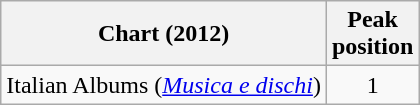<table class="wikitable plainrowheaders">
<tr>
<th scope="col">Chart (2012)</th>
<th scope="col">Peak<br>position</th>
</tr>
<tr>
<td>Italian Albums (<em><a href='#'>Musica e dischi</a></em>)</td>
<td align="center">1</td>
</tr>
</table>
